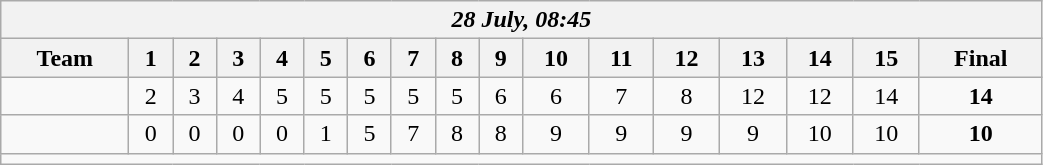<table class=wikitable style="text-align:center; width: 55%">
<tr>
<th colspan=17><em>28 July, 08:45</em></th>
</tr>
<tr>
<th>Team</th>
<th>1</th>
<th>2</th>
<th>3</th>
<th>4</th>
<th>5</th>
<th>6</th>
<th>7</th>
<th>8</th>
<th>9</th>
<th>10</th>
<th>11</th>
<th>12</th>
<th>13</th>
<th>14</th>
<th>15</th>
<th>Final</th>
</tr>
<tr>
<td align=left><strong></strong></td>
<td>2</td>
<td>3</td>
<td>4</td>
<td>5</td>
<td>5</td>
<td>5</td>
<td>5</td>
<td>5</td>
<td>6</td>
<td>6</td>
<td>7</td>
<td>8</td>
<td>12</td>
<td>12</td>
<td>14</td>
<td><strong>14</strong></td>
</tr>
<tr>
<td align=left></td>
<td>0</td>
<td>0</td>
<td>0</td>
<td>0</td>
<td>1</td>
<td>5</td>
<td>7</td>
<td>8</td>
<td>8</td>
<td>9</td>
<td>9</td>
<td>9</td>
<td>9</td>
<td>10</td>
<td>10</td>
<td><strong>10</strong></td>
</tr>
<tr>
<td colspan=17></td>
</tr>
</table>
